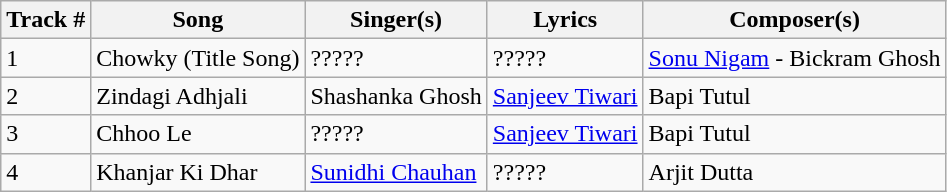<table class="wikitable">
<tr>
<th>Track #</th>
<th>Song</th>
<th>Singer(s)</th>
<th>Lyrics</th>
<th>Composer(s)</th>
</tr>
<tr>
<td>1</td>
<td>Chowky (Title Song)</td>
<td>?????</td>
<td>?????</td>
<td><a href='#'>Sonu Nigam</a> - Bickram Ghosh</td>
</tr>
<tr>
<td>2</td>
<td>Zindagi Adhjali</td>
<td>Shashanka Ghosh</td>
<td><a href='#'>Sanjeev Tiwari</a></td>
<td>Bapi Tutul</td>
</tr>
<tr>
<td>3</td>
<td>Chhoo Le</td>
<td>?????</td>
<td><a href='#'>Sanjeev Tiwari</a></td>
<td>Bapi Tutul</td>
</tr>
<tr>
<td>4</td>
<td>Khanjar Ki Dhar</td>
<td><a href='#'>Sunidhi Chauhan</a></td>
<td>?????</td>
<td>Arjit Dutta</td>
</tr>
</table>
